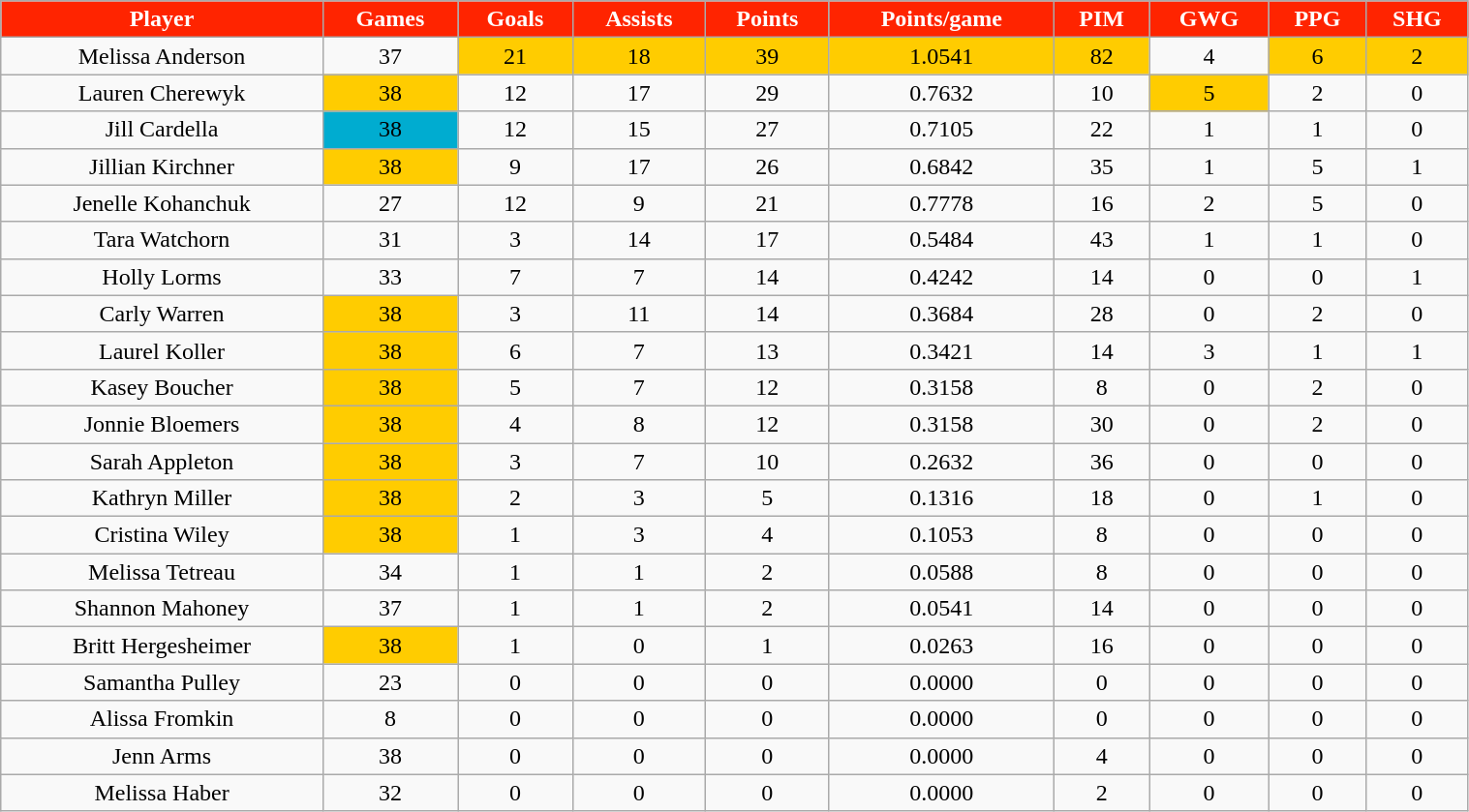<table class="wikitable" style="width:80%;">
<tr style="text-align:center; background:#ff2400; color:#fff;">
<td><strong>Player</strong></td>
<td><strong>Games</strong></td>
<td><strong>Goals</strong></td>
<td><strong>Assists</strong></td>
<td><strong>Points</strong></td>
<td><strong>Points/game</strong></td>
<td><strong>PIM</strong></td>
<td><strong>GWG</strong></td>
<td><strong>PPG</strong></td>
<td><strong>SHG</strong></td>
</tr>
<tr style="text-align:center;" bgcolor="">
<td>Melissa Anderson</td>
<td>37</td>
<td style="background:#fc0;">21</td>
<td style="background:#fc0;">18</td>
<td style="background:#fc0;">39</td>
<td style="background:#fc0;">1.0541</td>
<td style="background:#fc0;">82</td>
<td>4</td>
<td style="background:#fc0;">6</td>
<td style="background:#fc0;">2</td>
</tr>
<tr style="text-align:center;" bgcolor="">
<td>Lauren Cherewyk</td>
<td style="background:#fc0;">38</td>
<td>12</td>
<td>17</td>
<td>29</td>
<td>0.7632</td>
<td>10</td>
<td style="background:#fc0;">5</td>
<td>2</td>
<td>0</td>
</tr>
<tr style="text-align:center;" bgcolor="">
<td>Jill Cardella</td>
<td bgcolor= style="background:#fc0;">38</td>
<td>12</td>
<td>15</td>
<td>27</td>
<td>0.7105</td>
<td>22</td>
<td>1</td>
<td>1</td>
<td>0</td>
</tr>
<tr style="text-align:center;" bgcolor="">
<td>Jillian Kirchner</td>
<td style="background:#fc0;">38</td>
<td>9</td>
<td>17</td>
<td>26</td>
<td>0.6842</td>
<td>35</td>
<td>1</td>
<td>5</td>
<td>1</td>
</tr>
<tr style="text-align:center;" bgcolor="">
<td>Jenelle Kohanchuk</td>
<td>27</td>
<td>12</td>
<td>9</td>
<td>21</td>
<td>0.7778</td>
<td>16</td>
<td>2</td>
<td>5</td>
<td>0</td>
</tr>
<tr style="text-align:center;" bgcolor="">
<td>Tara Watchorn</td>
<td>31</td>
<td>3</td>
<td>14</td>
<td>17</td>
<td>0.5484</td>
<td>43</td>
<td>1</td>
<td>1</td>
<td>0</td>
</tr>
<tr style="text-align:center;" bgcolor="">
<td>Holly Lorms</td>
<td>33</td>
<td>7</td>
<td>7</td>
<td>14</td>
<td>0.4242</td>
<td>14</td>
<td>0</td>
<td>0</td>
<td>1</td>
</tr>
<tr style="text-align:center;" bgcolor="">
<td>Carly Warren</td>
<td style="background:#fc0;">38</td>
<td>3</td>
<td>11</td>
<td>14</td>
<td>0.3684</td>
<td>28</td>
<td>0</td>
<td>2</td>
<td>0</td>
</tr>
<tr style="text-align:center;" bgcolor="">
<td>Laurel Koller</td>
<td style="background:#fc0;">38</td>
<td>6</td>
<td>7</td>
<td>13</td>
<td>0.3421</td>
<td>14</td>
<td>3</td>
<td>1</td>
<td>1</td>
</tr>
<tr style="text-align:center;" bgcolor="">
<td>Kasey Boucher</td>
<td style="background:#fc0;">38</td>
<td>5</td>
<td>7</td>
<td>12</td>
<td>0.3158</td>
<td>8</td>
<td>0</td>
<td>2</td>
<td>0</td>
</tr>
<tr style="text-align:center;" bgcolor="">
<td>Jonnie Bloemers</td>
<td style="background:#fc0;">38</td>
<td>4</td>
<td>8</td>
<td>12</td>
<td>0.3158</td>
<td>30</td>
<td>0</td>
<td>2</td>
<td>0</td>
</tr>
<tr style="text-align:center;" bgcolor="">
<td>Sarah Appleton</td>
<td style="background:#fc0;">38</td>
<td>3</td>
<td>7</td>
<td>10</td>
<td>0.2632</td>
<td>36</td>
<td>0</td>
<td>0</td>
<td>0</td>
</tr>
<tr style="text-align:center;" bgcolor="">
<td>Kathryn Miller</td>
<td style="background:#fc0;">38</td>
<td>2</td>
<td>3</td>
<td>5</td>
<td>0.1316</td>
<td>18</td>
<td>0</td>
<td>1</td>
<td>0</td>
</tr>
<tr style="text-align:center;" bgcolor="">
<td>Cristina Wiley</td>
<td style="background:#fc0;">38</td>
<td>1</td>
<td>3</td>
<td>4</td>
<td>0.1053</td>
<td>8</td>
<td>0</td>
<td>0</td>
<td>0</td>
</tr>
<tr style="text-align:center;" bgcolor="">
<td>Melissa Tetreau</td>
<td>34</td>
<td>1</td>
<td>1</td>
<td>2</td>
<td>0.0588</td>
<td>8</td>
<td>0</td>
<td>0</td>
<td>0</td>
</tr>
<tr style="text-align:center;" bgcolor="">
<td>Shannon Mahoney</td>
<td>37</td>
<td>1</td>
<td>1</td>
<td>2</td>
<td>0.0541</td>
<td>14</td>
<td>0</td>
<td>0</td>
<td>0</td>
</tr>
<tr style="text-align:center;" bgcolor="">
<td>Britt Hergesheimer</td>
<td style="background:#fc0;">38</td>
<td>1</td>
<td>0</td>
<td>1</td>
<td>0.0263</td>
<td>16</td>
<td>0</td>
<td>0</td>
<td>0</td>
</tr>
<tr style="text-align:center;" bgcolor="">
<td>Samantha Pulley</td>
<td>23</td>
<td>0</td>
<td>0</td>
<td>0</td>
<td>0.0000</td>
<td>0</td>
<td>0</td>
<td>0</td>
<td>0</td>
</tr>
<tr style="text-align:center;" bgcolor="">
<td>Alissa Fromkin</td>
<td>8</td>
<td>0</td>
<td>0</td>
<td>0</td>
<td>0.0000</td>
<td>0</td>
<td>0</td>
<td>0</td>
<td>0</td>
</tr>
<tr style="text-align:center;" bgcolor="">
<td>Jenn Arms</td>
<td>38</td>
<td>0</td>
<td>0</td>
<td>0</td>
<td>0.0000</td>
<td>4</td>
<td>0</td>
<td>0</td>
<td>0</td>
</tr>
<tr style="text-align:center;" bgcolor="">
<td>Melissa Haber</td>
<td>32</td>
<td>0</td>
<td>0</td>
<td>0</td>
<td>0.0000</td>
<td>2</td>
<td>0</td>
<td>0</td>
<td>0</td>
</tr>
</table>
